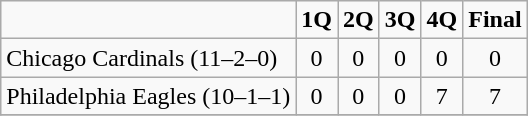<table class="wikitable" 80%>
<tr align=center>
<td></td>
<td><strong>1Q</strong></td>
<td><strong>2Q</strong></td>
<td><strong>3Q</strong></td>
<td><strong>4Q</strong></td>
<td><strong>Final</strong></td>
</tr>
<tr align=center>
<td – align=left>Chicago Cardinals (11–2–0)</td>
<td>0</td>
<td>0</td>
<td>0</td>
<td>0</td>
<td>0</td>
</tr>
<tr align=center>
<td – align=left>Philadelphia Eagles (10–1–1)</td>
<td>0</td>
<td>0</td>
<td>0</td>
<td>7</td>
<td>7</td>
</tr>
<tr align=center>
</tr>
</table>
